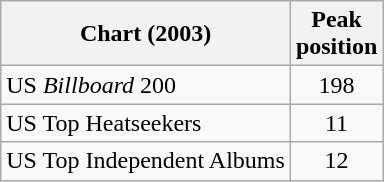<table class="wikitable">
<tr>
<th>Chart (2003)</th>
<th>Peak<br>position</th>
</tr>
<tr>
<td>US <em>Billboard</em> 200</td>
<td align="center">198</td>
</tr>
<tr>
<td>US Top Heatseekers</td>
<td align="center">11</td>
</tr>
<tr>
<td>US Top Independent Albums</td>
<td align="center">12</td>
</tr>
</table>
